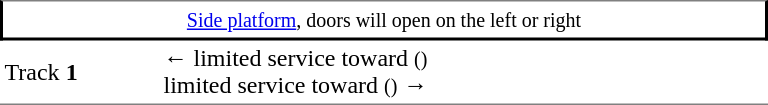<table table border=0 cellspacing=0 cellpadding=3>
<tr>
<td style="border-top:solid 1px gray;border-bottom:solid 2px black;border-right:solid 2px black;border-left:solid 2px black;text-align:center;" colspan=2><small><a href='#'>Side platform</a>, doors will open on the left or right</small> </td>
</tr>
<tr>
<td style="border-bottom:solid 1px gray;" width=100>Track <strong>1</strong></td>
<td style="border-bottom:solid 1px gray;" width=400>←  limited service toward  <small>()</small><br>  limited service toward  <small>()</small> →</td>
</tr>
</table>
